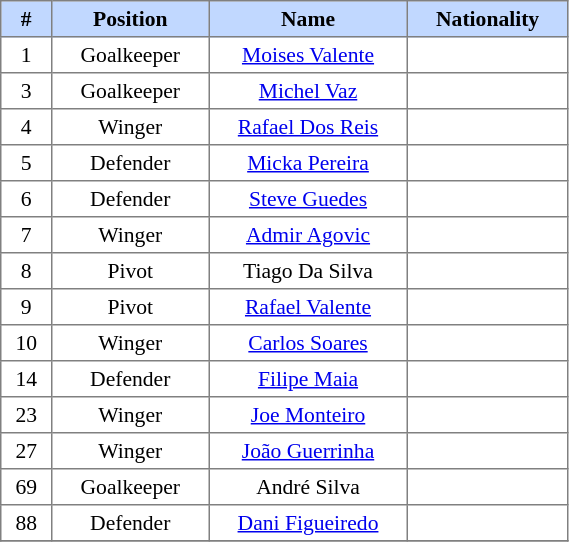<table border=1 style="border-collapse:collapse; font-size:90%;" cellpadding=3 cellspacing=0 width=30%>
<tr bgcolor=#C1D8FF>
<th width=2%>#</th>
<th width=5%>Position</th>
<th width=10%>Name</th>
<th width=5%>Nationality</th>
</tr>
<tr align=center>
<td>1</td>
<td>Goalkeeper</td>
<td><a href='#'>Moises Valente</a></td>
<td></td>
</tr>
<tr align=center>
<td>3</td>
<td>Goalkeeper</td>
<td><a href='#'>Michel Vaz</a></td>
<td></td>
</tr>
<tr align=center>
<td>4</td>
<td>Winger</td>
<td><a href='#'>Rafael Dos Reis</a></td>
<td></td>
</tr>
<tr align=center>
<td>5</td>
<td>Defender</td>
<td><a href='#'>Micka Pereira</a></td>
<td></td>
</tr>
<tr align=center>
<td>6</td>
<td>Defender</td>
<td><a href='#'>Steve Guedes</a></td>
<td></td>
</tr>
<tr align=center>
<td>7</td>
<td>Winger</td>
<td><a href='#'>Admir Agovic</a></td>
<td></td>
</tr>
<tr align=center>
<td>8</td>
<td>Pivot</td>
<td>Tiago Da Silva</td>
<td></td>
</tr>
<tr align=center>
<td>9</td>
<td>Pivot</td>
<td><a href='#'>Rafael Valente</a></td>
<td></td>
</tr>
<tr align=center>
<td>10</td>
<td>Winger</td>
<td><a href='#'>Carlos Soares</a></td>
<td></td>
</tr>
<tr align=center>
<td>14</td>
<td>Defender</td>
<td><a href='#'>Filipe Maia</a></td>
<td></td>
</tr>
<tr align=center>
<td>23</td>
<td>Winger</td>
<td><a href='#'>Joe Monteiro</a></td>
<td></td>
</tr>
<tr align=center>
<td>27</td>
<td>Winger</td>
<td><a href='#'>João Guerrinha</a></td>
<td></td>
</tr>
<tr align=center>
<td>69</td>
<td>Goalkeeper</td>
<td>André Silva</td>
<td></td>
</tr>
<tr align=center>
<td>88</td>
<td>Defender</td>
<td><a href='#'>Dani Figueiredo</a></td>
<td></td>
</tr>
<tr align=center>
</tr>
</table>
